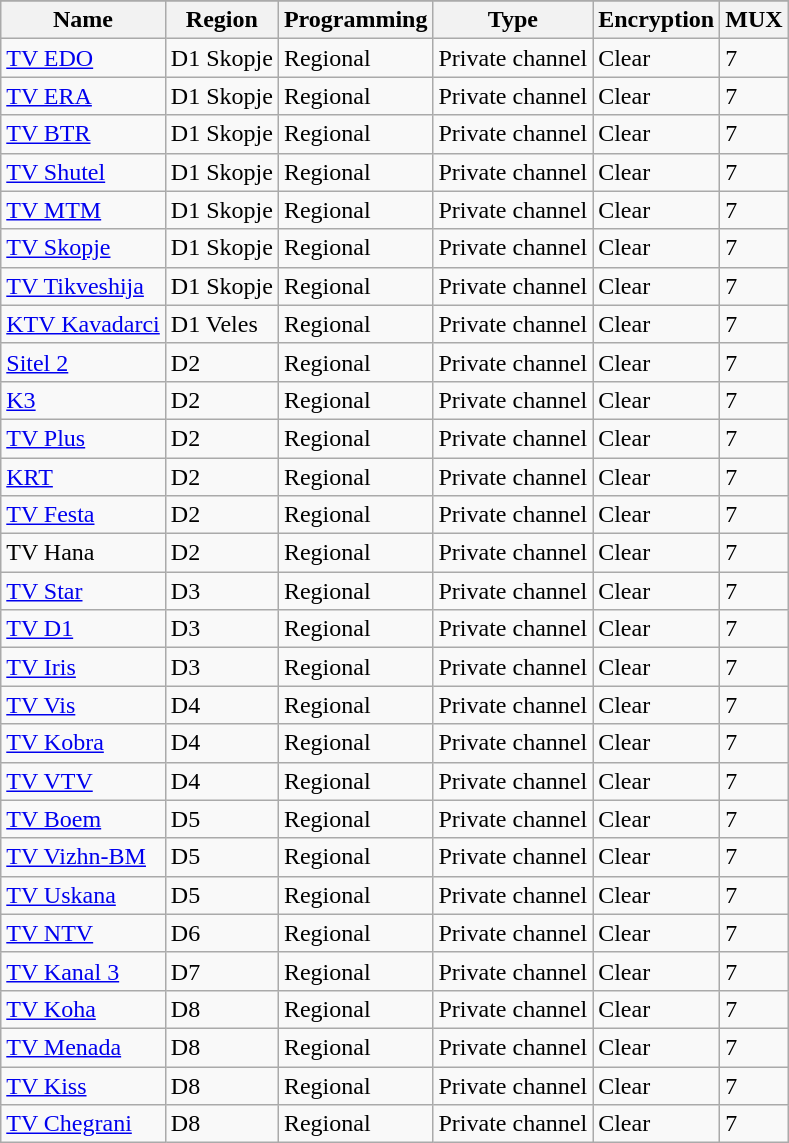<table class="wikitable sortable">
<tr>
</tr>
<tr>
<th>Name</th>
<th>Region</th>
<th>Programming</th>
<th>Type</th>
<th>Encryption</th>
<th>MUX</th>
</tr>
<tr>
<td><a href='#'>TV EDO</a></td>
<td>D1 Skopje</td>
<td>Regional</td>
<td>Private channel</td>
<td>Clear</td>
<td>7</td>
</tr>
<tr>
<td><a href='#'>TV ERA</a></td>
<td>D1 Skopje</td>
<td>Regional</td>
<td>Private channel</td>
<td>Clear</td>
<td>7</td>
</tr>
<tr>
<td><a href='#'>TV BTR</a></td>
<td>D1 Skopje</td>
<td>Regional</td>
<td>Private channel</td>
<td>Clear</td>
<td>7</td>
</tr>
<tr>
<td><a href='#'>TV Shutel</a></td>
<td>D1 Skopje</td>
<td>Regional</td>
<td>Private channel</td>
<td>Clear</td>
<td>7</td>
</tr>
<tr>
<td><a href='#'>TV MTM</a></td>
<td>D1 Skopje</td>
<td>Regional</td>
<td>Private channel</td>
<td>Clear</td>
<td>7</td>
</tr>
<tr>
<td><a href='#'>TV Skopje</a></td>
<td>D1 Skopje</td>
<td>Regional</td>
<td>Private channel</td>
<td>Clear</td>
<td>7</td>
</tr>
<tr>
<td><a href='#'>TV Tikveshija</a></td>
<td>D1 Skopje</td>
<td>Regional</td>
<td>Private channel</td>
<td>Clear</td>
<td>7</td>
</tr>
<tr>
<td><a href='#'>KTV Kavadarci</a></td>
<td>D1 Veles</td>
<td>Regional</td>
<td>Private channel</td>
<td>Clear</td>
<td>7</td>
</tr>
<tr>
<td><a href='#'>Sitel 2</a></td>
<td>D2</td>
<td>Regional</td>
<td>Private channel</td>
<td>Clear</td>
<td>7</td>
</tr>
<tr>
<td><a href='#'>K3</a></td>
<td>D2</td>
<td>Regional</td>
<td>Private channel</td>
<td>Clear</td>
<td>7</td>
</tr>
<tr>
<td><a href='#'>TV Plus</a></td>
<td>D2</td>
<td>Regional</td>
<td>Private channel</td>
<td>Clear</td>
<td>7</td>
</tr>
<tr>
<td><a href='#'>KRT</a></td>
<td>D2</td>
<td>Regional</td>
<td>Private channel</td>
<td>Clear</td>
<td>7</td>
</tr>
<tr>
<td><a href='#'>TV Festa</a></td>
<td>D2</td>
<td>Regional</td>
<td>Private channel</td>
<td>Clear</td>
<td>7</td>
</tr>
<tr>
<td>TV Hana</td>
<td>D2</td>
<td>Regional</td>
<td>Private channel</td>
<td>Clear</td>
<td>7</td>
</tr>
<tr>
<td><a href='#'>TV Star</a></td>
<td>D3</td>
<td>Regional</td>
<td>Private channel</td>
<td>Clear</td>
<td>7</td>
</tr>
<tr>
<td><a href='#'>TV D1</a></td>
<td>D3</td>
<td>Regional</td>
<td>Private channel</td>
<td>Clear</td>
<td>7</td>
</tr>
<tr>
<td><a href='#'>TV Iris</a></td>
<td>D3</td>
<td>Regional</td>
<td>Private channel</td>
<td>Clear</td>
<td>7</td>
</tr>
<tr>
<td><a href='#'>TV Vis</a></td>
<td>D4</td>
<td>Regional</td>
<td>Private channel</td>
<td>Clear</td>
<td>7</td>
</tr>
<tr>
<td><a href='#'>TV Kobra</a></td>
<td>D4</td>
<td>Regional</td>
<td>Private channel</td>
<td>Clear</td>
<td>7</td>
</tr>
<tr>
<td><a href='#'>TV VTV</a></td>
<td>D4</td>
<td>Regional</td>
<td>Private channel</td>
<td>Clear</td>
<td>7</td>
</tr>
<tr>
<td><a href='#'>TV Boem</a></td>
<td>D5</td>
<td>Regional</td>
<td>Private channel</td>
<td>Clear</td>
<td>7</td>
</tr>
<tr>
<td><a href='#'>TV Vizhn-BM</a></td>
<td>D5</td>
<td>Regional</td>
<td>Private channel</td>
<td>Clear</td>
<td>7</td>
</tr>
<tr>
<td><a href='#'>TV Uskana</a></td>
<td>D5</td>
<td>Regional</td>
<td>Private channel</td>
<td>Clear</td>
<td>7</td>
</tr>
<tr>
<td><a href='#'>TV NTV</a></td>
<td>D6</td>
<td>Regional</td>
<td>Private channel</td>
<td>Clear</td>
<td>7</td>
</tr>
<tr>
<td><a href='#'>TV Kanal 3</a></td>
<td>D7</td>
<td>Regional</td>
<td>Private channel</td>
<td>Clear</td>
<td>7</td>
</tr>
<tr>
<td><a href='#'>TV Koha</a></td>
<td>D8</td>
<td>Regional</td>
<td>Private channel</td>
<td>Clear</td>
<td>7</td>
</tr>
<tr>
<td><a href='#'>TV Menada</a></td>
<td>D8</td>
<td>Regional</td>
<td>Private channel</td>
<td>Clear</td>
<td>7</td>
</tr>
<tr>
<td><a href='#'>TV Kiss</a></td>
<td>D8</td>
<td>Regional</td>
<td>Private channel</td>
<td>Clear</td>
<td>7</td>
</tr>
<tr>
<td><a href='#'>TV Chegrani</a></td>
<td>D8</td>
<td>Regional</td>
<td>Private channel</td>
<td>Clear</td>
<td>7</td>
</tr>
</table>
